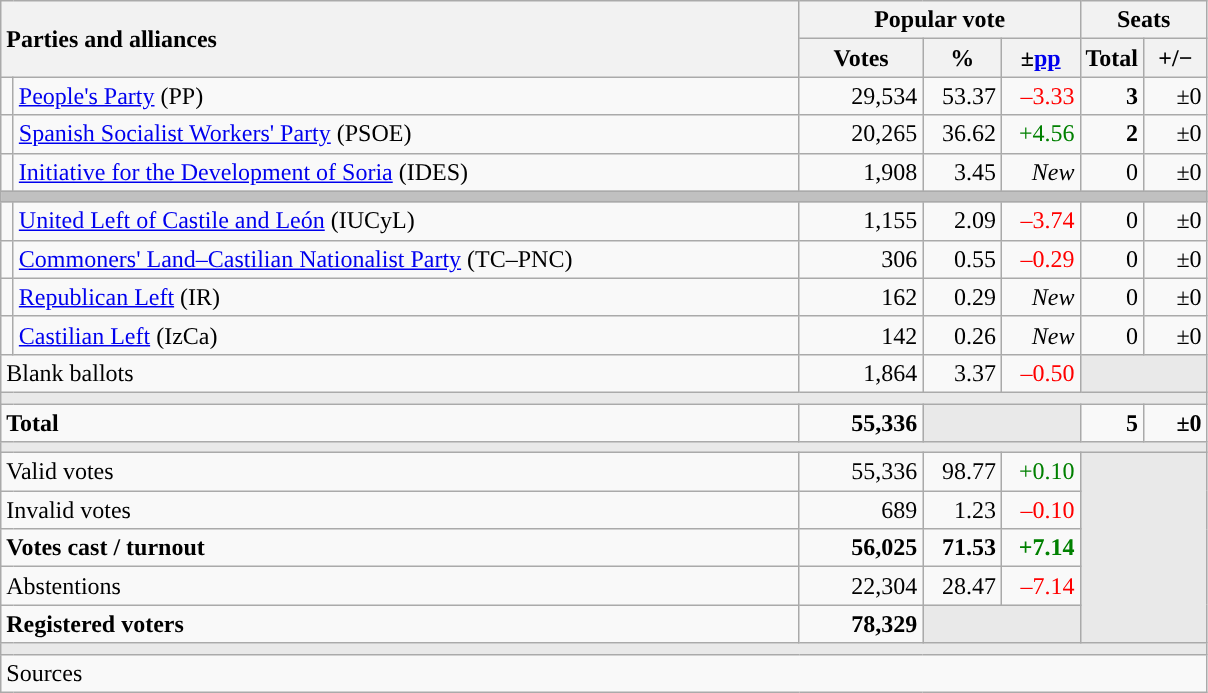<table class="wikitable" style="text-align:right;">
<tr>
<th style="text-align:left;" rowspan="2" colspan="2" width="525">Parties and alliances</th>
<th colspan="3">Popular vote</th>
<th colspan="2">Seats</th>
</tr>
<tr>
<th width="75">Votes</th>
<th width="45">%</th>
<th width="45">±<a href='#'>pp</a></th>
<th width="35">Total</th>
<th width="35">+/−</th>
</tr>
<tr>
<td width="1" style="color:inherit;background:"></td>
<td align="left"><a href='#'>People's Party</a> (PP)</td>
<td>29,534</td>
<td>53.37</td>
<td style="color:red;">–3.33</td>
<td><strong>3</strong></td>
<td>±0</td>
</tr>
<tr>
<td style="color:inherit;background:"></td>
<td align="left"><a href='#'>Spanish Socialist Workers' Party</a> (PSOE)</td>
<td>20,265</td>
<td>36.62</td>
<td style="color:green;">+4.56</td>
<td><strong>2</strong></td>
<td>±0</td>
</tr>
<tr>
<td style="color:inherit;background:"></td>
<td align="left"><a href='#'>Initiative for the Development of Soria</a> (IDES)</td>
<td>1,908</td>
<td>3.45</td>
<td><em>New</em></td>
<td>0</td>
<td>±0</td>
</tr>
<tr>
<td colspan="7" bgcolor="#C0C0C0"></td>
</tr>
<tr>
<td style="color:inherit;background:"></td>
<td align="left"><a href='#'>United Left of Castile and León</a> (IUCyL)</td>
<td>1,155</td>
<td>2.09</td>
<td style="color:red;">–3.74</td>
<td>0</td>
<td>±0</td>
</tr>
<tr>
<td style="color:inherit;background:"></td>
<td align="left"><a href='#'>Commoners' Land–Castilian Nationalist Party</a> (TC–PNC)</td>
<td>306</td>
<td>0.55</td>
<td style="color:red;">–0.29</td>
<td>0</td>
<td>±0</td>
</tr>
<tr>
<td style="color:inherit;background:"></td>
<td align="left"><a href='#'>Republican Left</a> (IR)</td>
<td>162</td>
<td>0.29</td>
<td><em>New</em></td>
<td>0</td>
<td>±0</td>
</tr>
<tr>
<td style="color:inherit;background:"></td>
<td align="left"><a href='#'>Castilian Left</a> (IzCa)</td>
<td>142</td>
<td>0.26</td>
<td><em>New</em></td>
<td>0</td>
<td>±0</td>
</tr>
<tr>
<td align="left" colspan="2">Blank ballots</td>
<td>1,864</td>
<td>3.37</td>
<td style="color:red;">–0.50</td>
<td bgcolor="#E9E9E9" colspan="2"></td>
</tr>
<tr>
<td colspan="7" bgcolor="#E9E9E9"></td>
</tr>
<tr style="font-weight:bold;">
<td align="left" colspan="2">Total</td>
<td>55,336</td>
<td bgcolor="#E9E9E9" colspan="2"></td>
<td>5</td>
<td>±0</td>
</tr>
<tr>
<td colspan="7" bgcolor="#E9E9E9"></td>
</tr>
<tr>
<td align="left" colspan="2">Valid votes</td>
<td>55,336</td>
<td>98.77</td>
<td style="color:green;">+0.10</td>
<td bgcolor="#E9E9E9" colspan="2" rowspan="5"></td>
</tr>
<tr>
<td align="left" colspan="2">Invalid votes</td>
<td>689</td>
<td>1.23</td>
<td style="color:red;">–0.10</td>
</tr>
<tr style="font-weight:bold;">
<td align="left" colspan="2">Votes cast / turnout</td>
<td>56,025</td>
<td>71.53</td>
<td style="color:green;">+7.14</td>
</tr>
<tr>
<td align="left" colspan="2">Abstentions</td>
<td>22,304</td>
<td>28.47</td>
<td style="color:red;">–7.14</td>
</tr>
<tr style="font-weight:bold;">
<td align="left" colspan="2">Registered voters</td>
<td>78,329</td>
<td bgcolor="#E9E9E9" colspan="2"></td>
</tr>
<tr>
<td colspan="7" bgcolor="#E9E9E9"></td>
</tr>
<tr>
<td align="left" colspan="7">Sources</td>
</tr>
</table>
